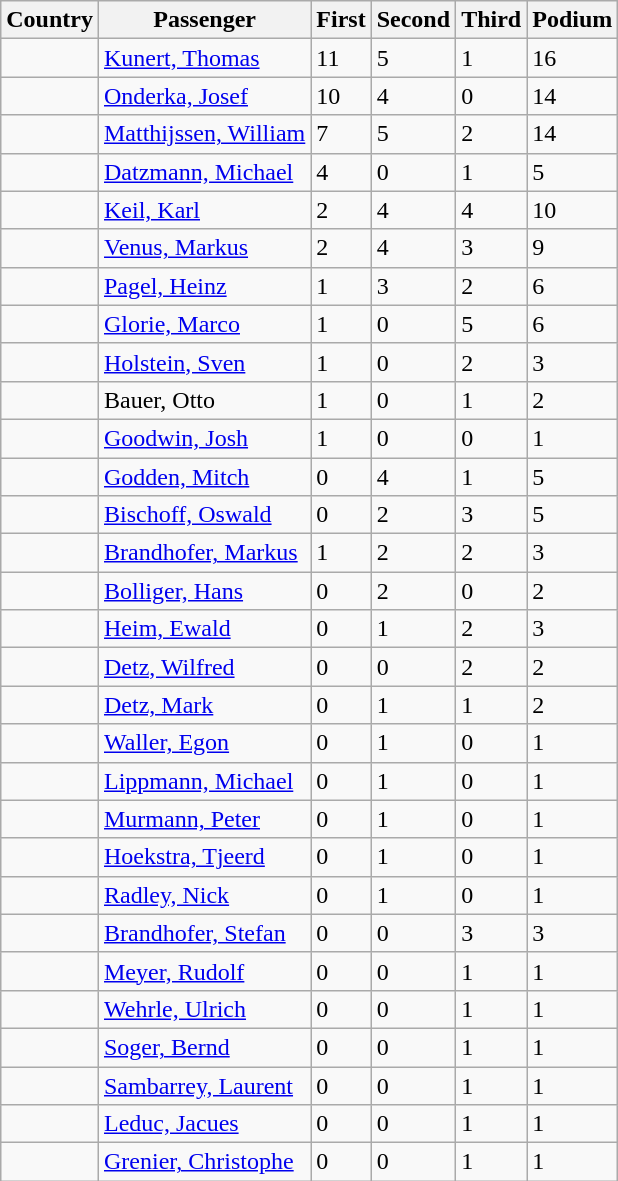<table class="wikitable sortable" style="text-align:left;">
<tr>
<th>Country</th>
<th>Passenger</th>
<th>First</th>
<th>Second</th>
<th>Third</th>
<th>Podium</th>
</tr>
<tr>
<td></td>
<td><a href='#'>Kunert, Thomas</a></td>
<td>11</td>
<td>5</td>
<td>1</td>
<td>16</td>
</tr>
<tr>
<td></td>
<td><a href='#'>Onderka, Josef</a></td>
<td>10</td>
<td>4</td>
<td>0</td>
<td>14</td>
</tr>
<tr>
<td></td>
<td><a href='#'>Matthijssen, William</a></td>
<td>7</td>
<td>5</td>
<td>2</td>
<td>14</td>
</tr>
<tr>
<td></td>
<td><a href='#'>Datzmann, Michael</a></td>
<td>4</td>
<td>0</td>
<td>1</td>
<td>5</td>
</tr>
<tr>
<td></td>
<td><a href='#'>Keil, Karl</a></td>
<td>2</td>
<td>4</td>
<td>4</td>
<td>10</td>
</tr>
<tr>
<td></td>
<td><a href='#'>Venus, Markus</a></td>
<td>2</td>
<td>4</td>
<td>3</td>
<td>9</td>
</tr>
<tr>
<td></td>
<td><a href='#'>Pagel, Heinz</a></td>
<td>1</td>
<td>3</td>
<td>2</td>
<td>6</td>
</tr>
<tr>
<td></td>
<td><a href='#'>Glorie, Marco</a></td>
<td>1</td>
<td>0</td>
<td>5</td>
<td>6</td>
</tr>
<tr>
<td></td>
<td><a href='#'>Holstein, Sven</a></td>
<td>1</td>
<td>0</td>
<td>2</td>
<td>3</td>
</tr>
<tr>
<td></td>
<td>Bauer, Otto</td>
<td>1</td>
<td>0</td>
<td>1</td>
<td>2</td>
</tr>
<tr>
<td></td>
<td><a href='#'>Goodwin, Josh</a></td>
<td>1</td>
<td>0</td>
<td>0</td>
<td>1</td>
</tr>
<tr>
<td></td>
<td><a href='#'>Godden, Mitch</a></td>
<td>0</td>
<td>4</td>
<td>1</td>
<td>5</td>
</tr>
<tr>
<td></td>
<td><a href='#'>Bischoff, Oswald</a></td>
<td>0</td>
<td>2</td>
<td>3</td>
<td>5</td>
</tr>
<tr>
<td></td>
<td><a href='#'>Brandhofer, Markus</a></td>
<td>1</td>
<td>2</td>
<td>2</td>
<td>3</td>
</tr>
<tr>
<td></td>
<td><a href='#'>Bolliger, Hans</a></td>
<td>0</td>
<td>2</td>
<td>0</td>
<td>2</td>
</tr>
<tr>
<td></td>
<td><a href='#'>Heim, Ewald</a></td>
<td>0</td>
<td>1</td>
<td>2</td>
<td>3</td>
</tr>
<tr>
<td></td>
<td><a href='#'>Detz, Wilfred</a></td>
<td>0</td>
<td>0</td>
<td>2</td>
<td>2</td>
</tr>
<tr>
<td></td>
<td><a href='#'>Detz, Mark</a></td>
<td>0</td>
<td>1</td>
<td>1</td>
<td>2</td>
</tr>
<tr>
<td></td>
<td><a href='#'>Waller, Egon</a></td>
<td>0</td>
<td>1</td>
<td>0</td>
<td>1</td>
</tr>
<tr>
<td></td>
<td><a href='#'>Lippmann, Michael</a></td>
<td>0</td>
<td>1</td>
<td>0</td>
<td>1</td>
</tr>
<tr>
<td></td>
<td><a href='#'>Murmann, Peter</a></td>
<td>0</td>
<td>1</td>
<td>0</td>
<td>1</td>
</tr>
<tr>
<td></td>
<td><a href='#'>Hoekstra, Tjeerd</a></td>
<td>0</td>
<td>1</td>
<td>0</td>
<td>1</td>
</tr>
<tr>
<td></td>
<td><a href='#'>Radley, Nick</a></td>
<td>0</td>
<td>1</td>
<td>0</td>
<td>1</td>
</tr>
<tr>
<td></td>
<td><a href='#'>Brandhofer, Stefan</a></td>
<td>0</td>
<td>0</td>
<td>3</td>
<td>3</td>
</tr>
<tr>
<td></td>
<td><a href='#'>Meyer, Rudolf</a></td>
<td>0</td>
<td>0</td>
<td>1</td>
<td>1</td>
</tr>
<tr>
<td></td>
<td><a href='#'>Wehrle, Ulrich</a></td>
<td>0</td>
<td>0</td>
<td>1</td>
<td>1</td>
</tr>
<tr>
<td></td>
<td><a href='#'>Soger, Bernd</a></td>
<td>0</td>
<td>0</td>
<td>1</td>
<td>1</td>
</tr>
<tr>
<td></td>
<td><a href='#'>Sambarrey, Laurent</a></td>
<td>0</td>
<td>0</td>
<td>1</td>
<td>1</td>
</tr>
<tr>
<td></td>
<td><a href='#'>Leduc, Jacues</a></td>
<td>0</td>
<td>0</td>
<td>1</td>
<td>1</td>
</tr>
<tr>
<td></td>
<td><a href='#'>Grenier, Christophe</a></td>
<td>0</td>
<td>0</td>
<td>1</td>
<td>1</td>
</tr>
</table>
